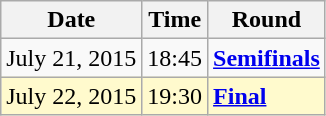<table class="wikitable">
<tr>
<th>Date</th>
<th>Time</th>
<th>Round</th>
</tr>
<tr>
<td>July 21, 2015</td>
<td>18:45</td>
<td><strong><a href='#'>Semifinals</a></strong></td>
</tr>
<tr style=background:lemonchiffon>
<td>July 22, 2015</td>
<td>19:30</td>
<td><strong><a href='#'>Final</a></strong></td>
</tr>
</table>
